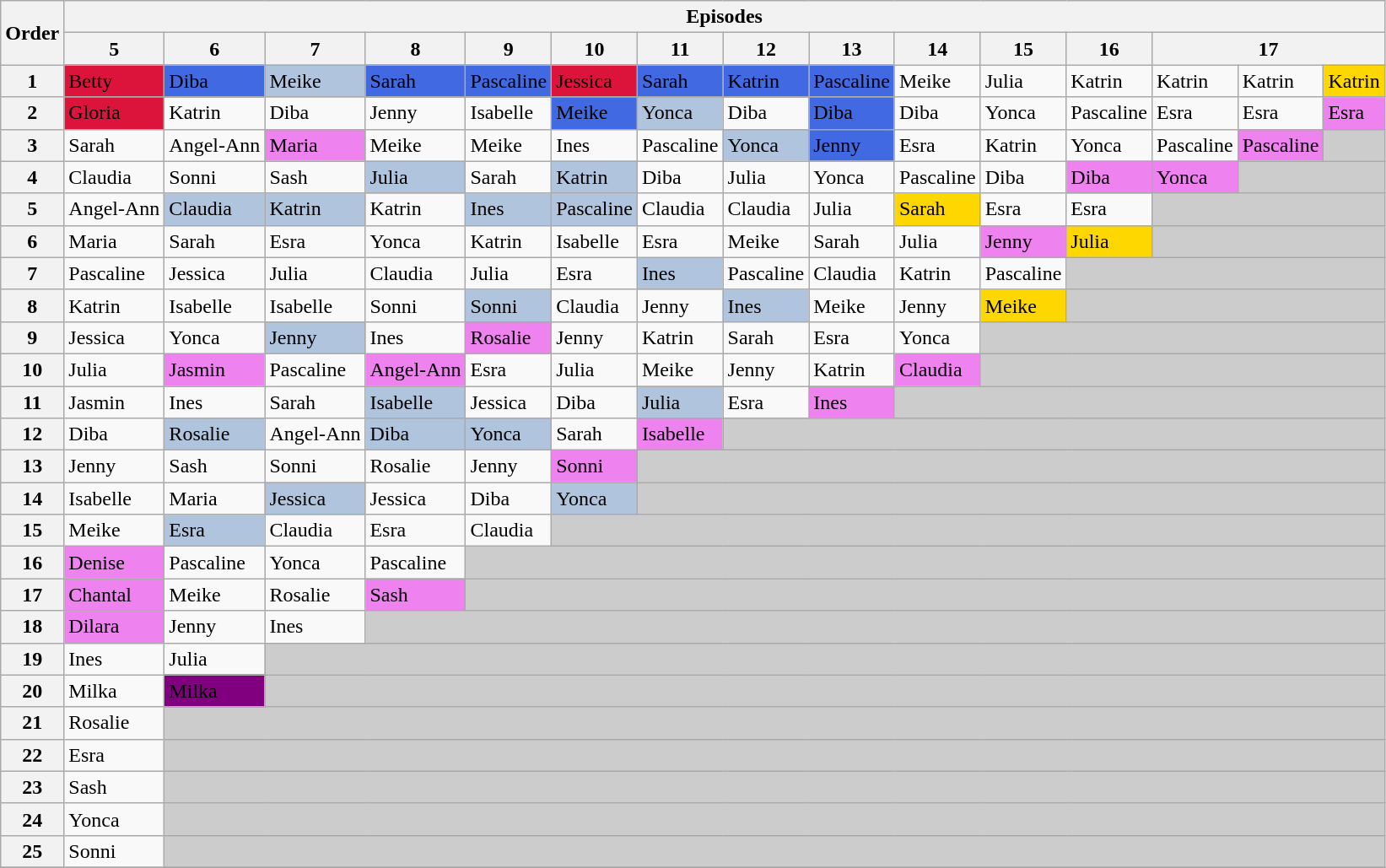<table class="wikitable">
<tr>
<th rowspan=2>Order</th>
<th colspan=16>Episodes</th>
</tr>
<tr>
<th>5</th>
<th>6</th>
<th>7</th>
<th>8</th>
<th>9</th>
<th>10</th>
<th>11</th>
<th>12</th>
<th>13</th>
<th>14</th>
<th>15</th>
<th>16</th>
<th colspan=3>17</th>
</tr>
<tr>
<th>1</th>
<td bgcolor="crimson"><span>Betty</span></td>
<td bgcolor="royalblue">Diba</td>
<td bgcolor="lightsteelblue">Meike</td>
<td bgcolor="royalblue">Sarah</td>
<td bgcolor="royalblue">Pascaline</td>
<td bgcolor="crimson"><span>Jessica</span></td>
<td bgcolor="royalblue">Sarah</td>
<td bgcolor="royalblue">Katrin</td>
<td bgcolor="royalblue">Pascaline</td>
<td>Meike</td>
<td>Julia</td>
<td>Katrin</td>
<td>Katrin</td>
<td>Katrin</td>
<td style="background:gold">Katrin</td>
</tr>
<tr>
<th>2</th>
<td bgcolor="crimson"><span>Gloria</span></td>
<td>Katrin</td>
<td>Diba</td>
<td>Jenny</td>
<td>Isabelle</td>
<td bgcolor="royalblue">Meike</td>
<td bgcolor="lightsteelblue">Yonca</td>
<td>Diba</td>
<td bgcolor="royalblue">Diba</td>
<td>Diba</td>
<td>Yonca</td>
<td>Pascaline</td>
<td>Esra</td>
<td>Esra</td>
<td bgcolor="violet">Esra</td>
</tr>
<tr>
<th>3</th>
<td>Sarah</td>
<td>Angel-Ann</td>
<td bgcolor="violet">Maria</td>
<td>Meike</td>
<td>Meike</td>
<td>Ines</td>
<td>Pascaline</td>
<td bgcolor="lightsteelblue">Yonca</td>
<td bgcolor="royalblue">Jenny</td>
<td>Esra</td>
<td>Katrin</td>
<td>Yonca</td>
<td>Pascaline</td>
<td bgcolor="violet">Pascaline</td>
<td style="background:#CCCCCC;"></td>
</tr>
<tr>
<th>4</th>
<td>Claudia</td>
<td>Sonni</td>
<td>Sash</td>
<td bgcolor="lightsteelblue">Julia</td>
<td>Sarah</td>
<td bgcolor="lightsteelblue">Katrin</td>
<td>Diba</td>
<td>Julia</td>
<td>Yonca</td>
<td>Pascaline</td>
<td>Diba</td>
<td bgcolor="violet">Diba</td>
<td bgcolor="violet">Yonca</td>
<td style="background:#CCCCCC;" colspan="2"></td>
</tr>
<tr>
<th>5</th>
<td>Angel-Ann</td>
<td bgcolor="lightsteelblue">Claudia</td>
<td bgcolor="lightsteelblue">Katrin</td>
<td>Katrin</td>
<td bgcolor="lightsteelblue">Ines</td>
<td bgcolor="lightsteelblue">Pascaline</td>
<td>Claudia</td>
<td>Claudia</td>
<td>Julia</td>
<td bgcolor="gold">Sarah</td>
<td>Esra</td>
<td>Esra</td>
<td style="background:#CCCCCC;" colspan="3"></td>
</tr>
<tr>
<th>6</th>
<td>Maria</td>
<td>Sarah</td>
<td>Esra</td>
<td>Yonca</td>
<td>Katrin</td>
<td>Isabelle</td>
<td>Esra</td>
<td>Meike</td>
<td>Sarah</td>
<td>Julia</td>
<td bgcolor="violet">Jenny</td>
<td style="background:gold">Julia</td>
<td style="background:#CCCCCC;" colspan="3"></td>
</tr>
<tr>
<th>7</th>
<td>Pascaline</td>
<td>Jessica</td>
<td>Julia</td>
<td>Claudia</td>
<td>Julia</td>
<td>Esra</td>
<td bgcolor="lightsteelblue">Ines</td>
<td>Pascaline</td>
<td>Claudia</td>
<td>Katrin</td>
<td>Pascaline</td>
<td style="background:#CCCCCC;" colspan="4"></td>
</tr>
<tr>
<th>8</th>
<td>Katrin</td>
<td>Isabelle</td>
<td>Isabelle</td>
<td>Sonni</td>
<td bgcolor="lightsteelblue">Sonni</td>
<td>Claudia</td>
<td>Jenny</td>
<td bgcolor="lightsteelblue">Ines</td>
<td>Meike</td>
<td>Jenny</td>
<td style="background:gold">Meike</td>
<td style="background:#CCCCCC;" colspan="4"></td>
</tr>
<tr>
<th>9</th>
<td>Jessica</td>
<td>Yonca</td>
<td bgcolor="lightsteelblue">Jenny</td>
<td>Ines</td>
<td bgcolor="violet">Rosalie</td>
<td>Jenny</td>
<td>Katrin</td>
<td>Sarah</td>
<td>Esra</td>
<td>Yonca</td>
<td style="background:#CCCCCC;" colspan="5"></td>
</tr>
<tr>
<th>10</th>
<td>Julia</td>
<td bgcolor="violet">Jasmin</td>
<td>Pascaline</td>
<td bgcolor="violet">Angel-Ann</td>
<td>Esra</td>
<td>Julia</td>
<td>Meike</td>
<td>Jenny</td>
<td>Katrin</td>
<td bgcolor="violet">Claudia</td>
<td style="background:#CCCCCC;" colspan="5"></td>
</tr>
<tr>
<th>11</th>
<td>Jasmin</td>
<td>Ines</td>
<td>Sarah</td>
<td bgcolor="lightsteelblue">Isabelle</td>
<td>Jessica</td>
<td>Diba</td>
<td bgcolor="lightsteelblue">Julia</td>
<td>Esra</td>
<td bgcolor="violet">Ines</td>
<td style="background:#CCCCCC;" colspan="6"></td>
</tr>
<tr>
<th>12</th>
<td>Diba</td>
<td bgcolor="lightsteelblue">Rosalie</td>
<td>Angel-Ann</td>
<td bgcolor="lightsteelblue">Diba</td>
<td bgcolor="lightsteelblue">Yonca</td>
<td>Sarah</td>
<td bgcolor="violet">Isabelle</td>
<td style="background:#CCCCCC;" colspan="8"></td>
</tr>
<tr>
<th>13</th>
<td>Jenny</td>
<td>Sash</td>
<td>Sonni</td>
<td>Rosalie</td>
<td>Jenny</td>
<td bgcolor="violet">Sonni</td>
<td style="background:#CCCCCC;" colspan="9"></td>
</tr>
<tr>
<th>14</th>
<td>Isabelle</td>
<td>Maria</td>
<td bgcolor="lightsteelblue">Jessica</td>
<td>Jessica</td>
<td>Diba</td>
<td bgcolor="lightsteelblue">Yonca</td>
<td style="background:#CCCCCC;" colspan="9"></td>
</tr>
<tr>
<th>15</th>
<td>Meike</td>
<td bgcolor="lightsteelblue">Esra</td>
<td>Claudia</td>
<td>Esra</td>
<td>Claudia</td>
<td style="background:#CCCCCC;" colspan="10"></td>
</tr>
<tr>
<th>16</th>
<td bgcolor="violet">Denise</td>
<td>Pascaline</td>
<td>Yonca</td>
<td>Pascaline</td>
<td style="background:#CCCCCC;" colspan="11"></td>
</tr>
<tr>
<th>17</th>
<td bgcolor="violet">Chantal</td>
<td>Meike</td>
<td>Rosalie</td>
<td bgcolor="violet">Sash</td>
<td style="background:#CCCCCC;" colspan="11"></td>
</tr>
<tr>
<th>18</th>
<td bgcolor="violet">Dilara</td>
<td>Jenny</td>
<td>Ines</td>
<td style="background:#CCCCCC;" colspan="12"></td>
</tr>
<tr>
<th>19</th>
<td>Ines</td>
<td>Julia</td>
<td style="background:#CCCCCC;" colspan="13"></td>
</tr>
<tr>
<th>20</th>
<td>Milka</td>
<td bgcolor="purple"><span>Milka</span></td>
<td style="background:#CCCCCC;" colspan="13"></td>
</tr>
<tr>
<th>21</th>
<td>Rosalie</td>
<td style="background:#CCCCCC;" colspan="14"></td>
</tr>
<tr>
<th>22</th>
<td>Esra</td>
<td style="background:#CCCCCC;" colspan="14"></td>
</tr>
<tr>
<th>23</th>
<td>Sash</td>
<td style="background:#CCCCCC;" colspan="14"></td>
</tr>
<tr>
<th>24</th>
<td>Yonca</td>
<td style="background:#CCCCCC;" colspan="14"></td>
</tr>
<tr>
<th>25</th>
<td>Sonni</td>
<td style="background:#CCCCCC;" colspan="14"></td>
</tr>
<tr>
</tr>
</table>
